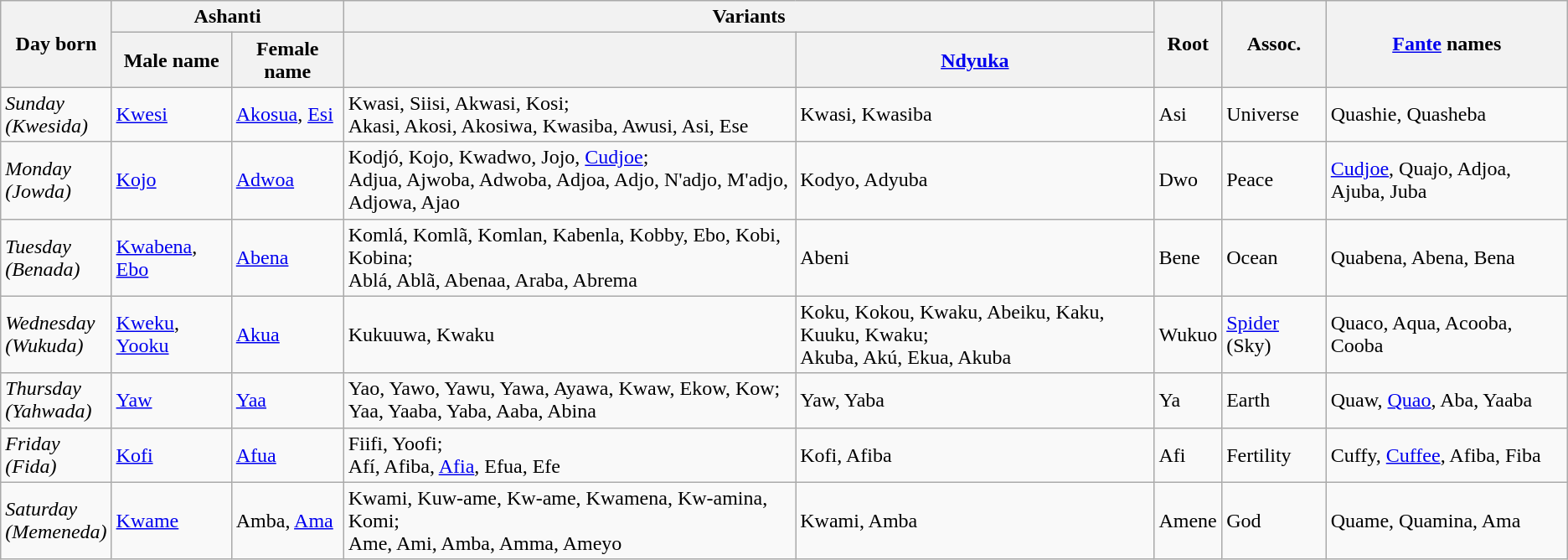<table class=wikitable>
<tr>
<th rowspan=2>Day born</th>
<th colspan=2>Ashanti</th>
<th colspan="2">Variants</th>
<th rowspan=2>Root</th>
<th rowspan=2>Assoc.</th>
<th rowspan=2><a href='#'>Fante</a> names</th>
</tr>
<tr>
<th>Male name</th>
<th>Female name</th>
<th></th>
<th><a href='#'>Ndyuka</a></th>
</tr>
<tr>
<td><em>Sunday<br>(Kwesida)</em></td>
<td><a href='#'>Kwesi</a></td>
<td><a href='#'>Akosua</a>, <a href='#'>Esi</a></td>
<td>Kwasi, Siisi, Akwasi, Kosi;<br>Akasi, Akosi, Akosiwa, Kwasiba, Awusi, Asi, Ese</td>
<td>Kwasi, Kwasiba</td>
<td>Asi</td>
<td>Universe</td>
<td>Quashie, Quasheba</td>
</tr>
<tr>
<td><em>Monday<br>(Jowda)</em></td>
<td><a href='#'>Kojo</a></td>
<td><a href='#'>Adwoa</a></td>
<td>Kodjó, Kojo, Kwadwo, Jojo, <a href='#'>Cudjoe</a>;<br>Adjua, Ajwoba, Adwoba, Adjoa, Adjo, N'adjo, M'adjo, Adjowa, Ajao</td>
<td>Kodyo, Adyuba</td>
<td>Dwo</td>
<td>Peace</td>
<td><a href='#'>Cudjoe</a>, Quajo, Adjoa, Ajuba, Juba</td>
</tr>
<tr>
<td><em>Tuesday<br>(Benada)</em></td>
<td><a href='#'>Kwabena</a>, <a href='#'>Ebo</a></td>
<td><a href='#'>Abena</a></td>
<td>Komlá, Komlã, Komlan, Kabenla, Kobby, Ebo, Kobi, Kobina;<br>Ablá, Ablã, Abenaa, Araba, Abrema</td>
<td>Abeni</td>
<td>Bene</td>
<td>Ocean</td>
<td>Quabena, Abena, Bena</td>
</tr>
<tr>
<td><em>Wednesday<br>(Wukuda)</em></td>
<td><a href='#'>Kweku</a>, <a href='#'>Yooku</a></td>
<td><a href='#'>Akua</a></td>
<td>Kukuuwa, Kwaku</td>
<td>Koku, Kokou, Kwaku, Abeiku, Kaku, Kuuku, Kwaku;<br>Akuba, Akú, Ekua, Akuba</td>
<td>Wukuo</td>
<td><a href='#'>Spider</a> (Sky)</td>
<td>Quaco, Aqua, Acooba, Cooba</td>
</tr>
<tr>
<td><em>Thursday<br>(Yahwada)</em></td>
<td><a href='#'>Yaw</a></td>
<td><a href='#'>Yaa</a></td>
<td>Yao, Yawo, Yawu, Yawa, Ayawa, Kwaw, Ekow, Kow;<br>Yaa, Yaaba, Yaba, Aaba, Abina</td>
<td>Yaw, Yaba</td>
<td>Ya</td>
<td>Earth</td>
<td>Quaw, <a href='#'>Quao</a>, Aba, Yaaba</td>
</tr>
<tr>
<td><em>Friday<br>(Fida)</em></td>
<td><a href='#'>Kofi</a></td>
<td><a href='#'>Afua</a></td>
<td>Fiifi, Yoofi;<br>Afí, Afiba, <a href='#'>Afia</a>, Efua, Efe</td>
<td>Kofi, Afiba</td>
<td>Afi</td>
<td>Fertility</td>
<td>Cuffy, <a href='#'>Cuffee</a>, Afiba, Fiba</td>
</tr>
<tr>
<td><em>Saturday<br>(Memeneda)</em></td>
<td><a href='#'>Kwame</a></td>
<td>Amba, <a href='#'>Ama</a></td>
<td>Kwami, Kuw-ame, Kw-ame, Kwamena, Kw-amina, Komi;<br>Ame, Ami, Amba, Amma, Ameyo</td>
<td>Kwami, Amba</td>
<td>Amene</td>
<td>God</td>
<td>Quame, Quamina, Ama</td>
</tr>
</table>
